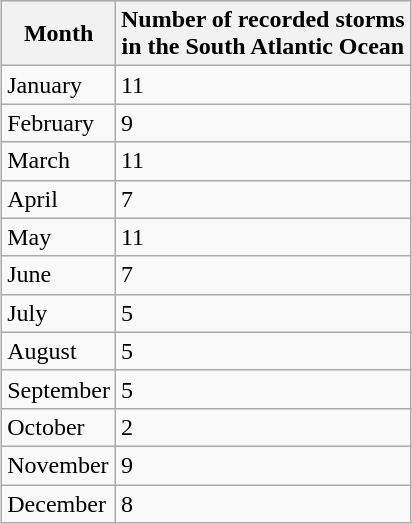<table class="wikitable" align="center" style="margin:auto;">
<tr bgcolor="#CCCCCC">
<th>Month</th>
<th>Number of recorded storms<br>in the South Atlantic Ocean</th>
</tr>
<tr>
<td>January</td>
<td>11</td>
</tr>
<tr>
<td>February</td>
<td>9</td>
</tr>
<tr>
<td>March</td>
<td>11</td>
</tr>
<tr>
<td>April</td>
<td>7</td>
</tr>
<tr>
<td>May</td>
<td>11</td>
</tr>
<tr>
<td>June</td>
<td>7</td>
</tr>
<tr>
<td>July</td>
<td>5</td>
</tr>
<tr>
<td>August</td>
<td>5</td>
</tr>
<tr>
<td>September</td>
<td>5</td>
</tr>
<tr>
<td>October</td>
<td>2</td>
</tr>
<tr>
<td>November</td>
<td>9</td>
</tr>
<tr>
<td>December</td>
<td>8</td>
</tr>
</table>
